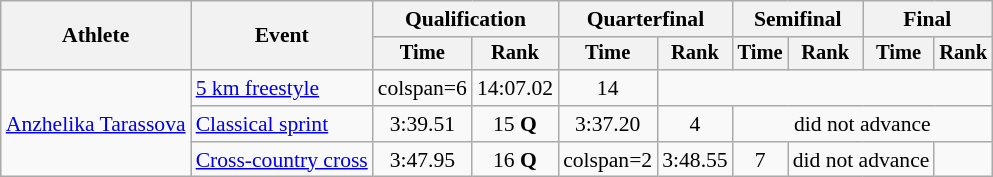<table class="wikitable" style="font-size:90%">
<tr>
<th rowspan="2">Athlete</th>
<th rowspan="2">Event</th>
<th colspan="2">Qualification</th>
<th colspan="2">Quarterfinal</th>
<th colspan="2">Semifinal</th>
<th colspan="2">Final</th>
</tr>
<tr style="font-size:95%">
<th>Time</th>
<th>Rank</th>
<th>Time</th>
<th>Rank</th>
<th>Time</th>
<th>Rank</th>
<th>Time</th>
<th>Rank</th>
</tr>
<tr align=center>
<td align=left rowspan=3><a href='#'>Anzhelika Tarassova</a></td>
<td align=left><a href='#'>5 km freestyle</a></td>
<td>colspan=6 </td>
<td>14:07.02</td>
<td>14</td>
</tr>
<tr align=center>
<td align=left><a href='#'>Classical sprint</a></td>
<td>3:39.51</td>
<td>15 <strong>Q</strong></td>
<td>3:37.20</td>
<td>4</td>
<td colspan=4>did not advance</td>
</tr>
<tr align=center>
<td align=left><a href='#'>Cross-country cross</a></td>
<td>3:47.95</td>
<td>16 <strong>Q</strong></td>
<td>colspan=2 </td>
<td>3:48.55</td>
<td>7</td>
<td colspan=2>did not advance</td>
</tr>
</table>
